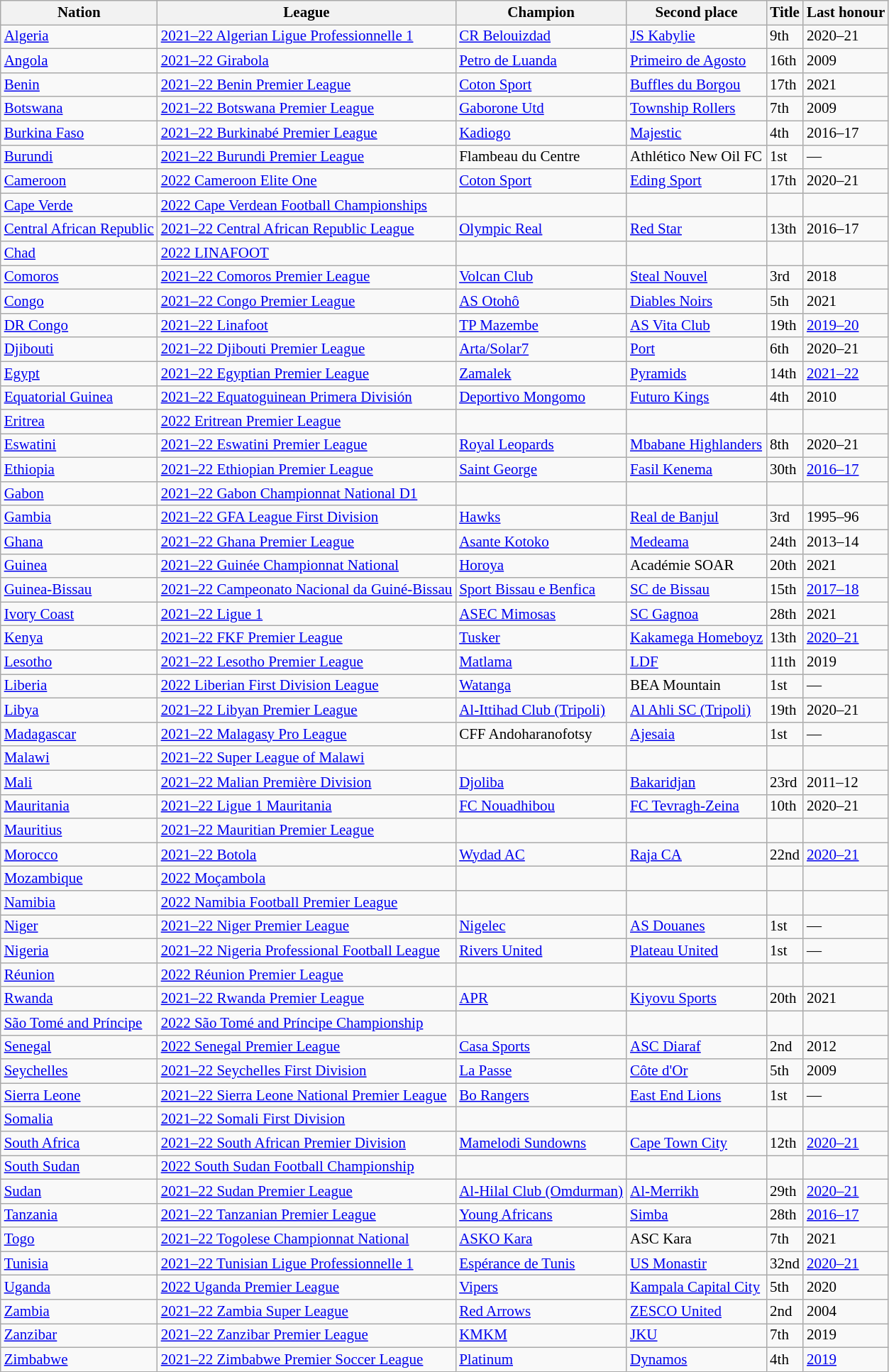<table class=wikitable style="font-size:14px">
<tr>
<th>Nation</th>
<th>League</th>
<th>Champion</th>
<th>Second place</th>
<th data-sort-type="number">Title</th>
<th>Last honour</th>
</tr>
<tr>
<td align=left> <a href='#'>Algeria</a></td>
<td align=left><a href='#'>2021–22 Algerian Ligue Professionnelle 1</a></td>
<td><a href='#'>CR Belouizdad</a></td>
<td><a href='#'>JS Kabylie</a></td>
<td>9th</td>
<td>2020–21</td>
</tr>
<tr>
<td align=left> <a href='#'>Angola</a></td>
<td align=left><a href='#'>2021–22 Girabola</a></td>
<td><a href='#'>Petro de Luanda</a></td>
<td><a href='#'>Primeiro de Agosto</a></td>
<td>16th</td>
<td>2009</td>
</tr>
<tr>
<td align=left> <a href='#'>Benin</a></td>
<td align=left><a href='#'>2021–22 Benin Premier League</a></td>
<td><a href='#'>Coton Sport</a></td>
<td><a href='#'>Buffles du Borgou</a></td>
<td>17th</td>
<td>2021</td>
</tr>
<tr>
<td align=left> <a href='#'>Botswana</a></td>
<td align=left><a href='#'>2021–22 Botswana Premier League</a></td>
<td><a href='#'>Gaborone Utd</a></td>
<td><a href='#'>Township Rollers</a></td>
<td>7th</td>
<td>2009</td>
</tr>
<tr>
<td align=left> <a href='#'>Burkina Faso</a></td>
<td align=left><a href='#'>2021–22 Burkinabé Premier League</a></td>
<td><a href='#'>Kadiogo</a></td>
<td><a href='#'>Majestic</a></td>
<td>4th</td>
<td>2016–17</td>
</tr>
<tr>
<td align=left> <a href='#'>Burundi</a></td>
<td align=left><a href='#'>2021–22 Burundi Premier League</a></td>
<td>Flambeau du Centre</td>
<td>Athlético New Oil FC</td>
<td>1st</td>
<td>—</td>
</tr>
<tr>
<td align=left> <a href='#'>Cameroon</a></td>
<td align=left><a href='#'>2022 Cameroon Elite One</a></td>
<td><a href='#'>Coton Sport</a></td>
<td><a href='#'>Eding Sport</a></td>
<td>17th</td>
<td>2020–21</td>
</tr>
<tr>
<td align=left> <a href='#'>Cape Verde</a></td>
<td align=left><a href='#'>2022 Cape Verdean Football Championships</a></td>
<td></td>
<td></td>
<td></td>
<td></td>
</tr>
<tr>
<td align=left> <a href='#'>Central African Republic</a></td>
<td align=left><a href='#'>2021–22 Central African Republic League</a></td>
<td><a href='#'>Olympic Real</a></td>
<td><a href='#'>Red Star</a></td>
<td>13th</td>
<td>2016–17</td>
</tr>
<tr>
<td align=left> <a href='#'>Chad</a></td>
<td align=left><a href='#'>2022 LINAFOOT</a></td>
<td></td>
<td></td>
<td></td>
<td></td>
</tr>
<tr>
<td align=left> <a href='#'>Comoros</a></td>
<td align=left><a href='#'>2021–22 Comoros Premier League</a></td>
<td><a href='#'>Volcan Club</a></td>
<td><a href='#'>Steal Nouvel</a></td>
<td>3rd</td>
<td>2018</td>
</tr>
<tr>
<td align=left> <a href='#'>Congo</a></td>
<td align=left><a href='#'>2021–22 Congo Premier League</a></td>
<td><a href='#'>AS Otohô</a></td>
<td><a href='#'>Diables Noirs</a></td>
<td>5th</td>
<td>2021</td>
</tr>
<tr>
<td align=left> <a href='#'>DR Congo</a></td>
<td align=left><a href='#'>2021–22 Linafoot</a></td>
<td><a href='#'>TP Mazembe</a></td>
<td><a href='#'>AS Vita Club</a></td>
<td>19th</td>
<td><a href='#'>2019–20</a></td>
</tr>
<tr>
<td align=left> <a href='#'>Djibouti</a></td>
<td align=left><a href='#'>2021–22 Djibouti Premier League</a></td>
<td><a href='#'>Arta/Solar7</a></td>
<td><a href='#'>Port</a></td>
<td>6th</td>
<td>2020–21</td>
</tr>
<tr>
<td align=left> <a href='#'>Egypt</a></td>
<td align=left><a href='#'>2021–22 Egyptian Premier League</a></td>
<td><a href='#'>Zamalek</a></td>
<td><a href='#'>Pyramids</a></td>
<td>14th</td>
<td><a href='#'>2021–22</a></td>
</tr>
<tr>
<td align=left> <a href='#'>Equatorial Guinea</a></td>
<td align=left><a href='#'>2021–22 Equatoguinean Primera División</a></td>
<td><a href='#'>Deportivo Mongomo</a></td>
<td><a href='#'>Futuro Kings</a></td>
<td>4th</td>
<td>2010</td>
</tr>
<tr>
<td align=left> <a href='#'>Eritrea</a></td>
<td align=left><a href='#'>2022 Eritrean Premier League</a></td>
<td></td>
<td></td>
<td></td>
<td></td>
</tr>
<tr>
<td align=left> <a href='#'>Eswatini</a></td>
<td align=left><a href='#'>2021–22 Eswatini Premier League</a></td>
<td><a href='#'>Royal Leopards</a></td>
<td><a href='#'>Mbabane Highlanders</a></td>
<td>8th</td>
<td>2020–21</td>
</tr>
<tr>
<td align=left> <a href='#'>Ethiopia</a></td>
<td align=left><a href='#'>2021–22 Ethiopian Premier League</a></td>
<td><a href='#'>Saint George</a></td>
<td><a href='#'>Fasil Kenema</a></td>
<td>30th</td>
<td><a href='#'>2016–17</a></td>
</tr>
<tr>
<td align=left> <a href='#'>Gabon</a></td>
<td align=left><a href='#'>2021–22 Gabon Championnat National D1</a></td>
<td></td>
<td></td>
<td></td>
<td></td>
</tr>
<tr>
<td align=left> <a href='#'>Gambia</a></td>
<td align=left><a href='#'>2021–22 GFA League First Division</a></td>
<td><a href='#'>Hawks</a></td>
<td><a href='#'>Real de Banjul</a></td>
<td>3rd</td>
<td>1995–96</td>
</tr>
<tr>
<td align=left> <a href='#'>Ghana</a></td>
<td align=left><a href='#'>2021–22 Ghana Premier League</a></td>
<td><a href='#'>Asante Kotoko</a></td>
<td><a href='#'>Medeama</a></td>
<td>24th</td>
<td>2013–14</td>
</tr>
<tr>
<td align=left> <a href='#'>Guinea</a></td>
<td align=left><a href='#'>2021–22 Guinée Championnat National</a></td>
<td><a href='#'>Horoya</a></td>
<td>Académie SOAR</td>
<td>20th</td>
<td>2021</td>
</tr>
<tr>
<td align=left> <a href='#'>Guinea-Bissau</a></td>
<td align=left><a href='#'>2021–22 Campeonato Nacional da Guiné-Bissau</a></td>
<td><a href='#'>Sport Bissau e Benfica</a></td>
<td><a href='#'>SC de Bissau</a></td>
<td>15th</td>
<td><a href='#'>2017–18</a></td>
</tr>
<tr>
<td align=left> <a href='#'>Ivory Coast</a></td>
<td align=left><a href='#'>2021–22 Ligue 1</a></td>
<td><a href='#'>ASEC Mimosas</a></td>
<td><a href='#'>SC Gagnoa</a></td>
<td>28th</td>
<td>2021</td>
</tr>
<tr>
<td align=left> <a href='#'>Kenya</a></td>
<td align=left><a href='#'>2021–22 FKF Premier League</a></td>
<td><a href='#'>Tusker</a></td>
<td><a href='#'>Kakamega Homeboyz</a></td>
<td>13th</td>
<td><a href='#'>2020–21</a></td>
</tr>
<tr>
<td align=left> <a href='#'>Lesotho</a></td>
<td align=left><a href='#'>2021–22 Lesotho Premier League</a></td>
<td><a href='#'>Matlama</a></td>
<td><a href='#'>LDF</a></td>
<td>11th</td>
<td>2019</td>
</tr>
<tr>
<td align=left> <a href='#'>Liberia</a></td>
<td align=left><a href='#'>2022 Liberian First Division League</a></td>
<td><a href='#'>Watanga</a></td>
<td>BEA Mountain</td>
<td>1st</td>
<td>—</td>
</tr>
<tr>
<td align=left> <a href='#'>Libya</a></td>
<td align=left><a href='#'>2021–22 Libyan Premier League</a></td>
<td><a href='#'>Al-Ittihad Club (Tripoli)</a></td>
<td><a href='#'>Al Ahli SC (Tripoli)</a></td>
<td>19th</td>
<td>2020–21</td>
</tr>
<tr>
<td align=left> <a href='#'>Madagascar</a></td>
<td align=left><a href='#'>2021–22 Malagasy Pro League</a></td>
<td>CFF Andoharanofotsy</td>
<td><a href='#'>Ajesaia</a></td>
<td>1st</td>
<td>—</td>
</tr>
<tr>
<td align=left> <a href='#'>Malawi</a></td>
<td align=left><a href='#'>2021–22 Super League of Malawi</a></td>
<td></td>
<td></td>
<td></td>
<td></td>
</tr>
<tr>
<td align=left> <a href='#'>Mali</a></td>
<td align=left><a href='#'>2021–22 Malian Première Division</a></td>
<td><a href='#'>Djoliba</a></td>
<td><a href='#'>Bakaridjan</a></td>
<td>23rd</td>
<td>2011–12</td>
</tr>
<tr>
<td align=left> <a href='#'>Mauritania</a></td>
<td align=left><a href='#'>2021–22 Ligue 1 Mauritania</a></td>
<td><a href='#'>FC Nouadhibou</a></td>
<td><a href='#'>FC Tevragh-Zeina</a></td>
<td>10th</td>
<td>2020–21</td>
</tr>
<tr>
<td align=left> <a href='#'>Mauritius</a></td>
<td align=left><a href='#'>2021–22 Mauritian Premier League</a></td>
<td></td>
<td></td>
<td></td>
<td></td>
</tr>
<tr>
<td align=left> <a href='#'>Morocco</a></td>
<td align=left><a href='#'>2021–22 Botola</a></td>
<td><a href='#'>Wydad AC</a></td>
<td><a href='#'>Raja CA</a></td>
<td>22nd</td>
<td><a href='#'>2020–21</a></td>
</tr>
<tr>
<td align=left> <a href='#'>Mozambique</a></td>
<td align=left><a href='#'>2022 Moçambola</a></td>
<td></td>
<td></td>
<td></td>
<td></td>
</tr>
<tr>
<td align=left> <a href='#'>Namibia</a></td>
<td align=left><a href='#'>2022 Namibia Football Premier League</a></td>
<td></td>
<td></td>
<td></td>
<td></td>
</tr>
<tr>
<td align=left> <a href='#'>Niger</a></td>
<td align=left><a href='#'>2021–22 Niger Premier League</a></td>
<td><a href='#'>Nigelec</a></td>
<td><a href='#'>AS Douanes</a></td>
<td>1st</td>
<td>—</td>
</tr>
<tr>
<td align=left> <a href='#'>Nigeria</a></td>
<td align=left><a href='#'>2021–22 Nigeria Professional Football League</a></td>
<td><a href='#'>Rivers United</a></td>
<td><a href='#'>Plateau United</a></td>
<td>1st</td>
<td>—</td>
</tr>
<tr>
<td align=left> <a href='#'>Réunion</a></td>
<td align=left><a href='#'>2022 Réunion Premier League</a></td>
<td></td>
<td></td>
<td></td>
<td></td>
</tr>
<tr>
<td align=left> <a href='#'>Rwanda</a></td>
<td align=left><a href='#'>2021–22 Rwanda Premier League</a></td>
<td><a href='#'>APR</a></td>
<td><a href='#'>Kiyovu Sports</a></td>
<td>20th</td>
<td>2021</td>
</tr>
<tr>
<td align=left> <a href='#'>São Tomé and Príncipe</a></td>
<td align=left><a href='#'>2022 São Tomé and Príncipe Championship</a></td>
<td></td>
<td></td>
<td></td>
<td></td>
</tr>
<tr>
<td align=left> <a href='#'>Senegal</a></td>
<td align=left><a href='#'>2022 Senegal Premier League</a></td>
<td><a href='#'>Casa Sports</a></td>
<td><a href='#'>ASC Diaraf</a></td>
<td>2nd</td>
<td>2012</td>
</tr>
<tr>
<td align=left> <a href='#'>Seychelles</a></td>
<td align=left><a href='#'>2021–22 Seychelles First Division</a></td>
<td><a href='#'>La Passe</a></td>
<td><a href='#'>Côte d'Or</a></td>
<td>5th</td>
<td>2009</td>
</tr>
<tr>
<td align=left> <a href='#'>Sierra Leone</a></td>
<td align=left><a href='#'>2021–22 Sierra Leone National Premier League</a></td>
<td><a href='#'>Bo Rangers</a></td>
<td><a href='#'>East End Lions</a></td>
<td>1st</td>
<td>—</td>
</tr>
<tr>
<td align=left> <a href='#'>Somalia</a></td>
<td align=left><a href='#'>2021–22 Somali First Division</a></td>
<td></td>
<td></td>
<td></td>
<td></td>
</tr>
<tr>
<td align=left> <a href='#'>South Africa</a></td>
<td align=left><a href='#'>2021–22 South African Premier Division</a></td>
<td><a href='#'>Mamelodi Sundowns</a></td>
<td><a href='#'>Cape Town City</a></td>
<td>12th</td>
<td><a href='#'>2020–21</a></td>
</tr>
<tr>
<td align=left> <a href='#'>South Sudan</a></td>
<td align=left><a href='#'>2022 South Sudan Football Championship</a></td>
<td></td>
<td></td>
<td></td>
<td></td>
</tr>
<tr>
<td align=left> <a href='#'>Sudan</a></td>
<td align=left><a href='#'>2021–22 Sudan Premier League</a></td>
<td><a href='#'>Al-Hilal Club (Omdurman)</a></td>
<td><a href='#'>Al-Merrikh</a></td>
<td>29th</td>
<td><a href='#'>2020–21</a></td>
</tr>
<tr>
<td align=left> <a href='#'>Tanzania</a></td>
<td align=left><a href='#'>2021–22 Tanzanian Premier League</a></td>
<td><a href='#'>Young Africans</a></td>
<td><a href='#'>Simba</a></td>
<td>28th</td>
<td><a href='#'>2016–17</a></td>
</tr>
<tr>
<td align=left> <a href='#'>Togo</a></td>
<td align=left><a href='#'>2021–22 Togolese Championnat National</a></td>
<td><a href='#'>ASKO Kara</a></td>
<td>ASC Kara</td>
<td>7th</td>
<td>2021</td>
</tr>
<tr>
<td align=left> <a href='#'>Tunisia</a></td>
<td align=left><a href='#'>2021–22 Tunisian Ligue Professionnelle 1</a></td>
<td><a href='#'>Espérance de Tunis</a></td>
<td><a href='#'>US Monastir</a></td>
<td>32nd</td>
<td><a href='#'>2020–21</a></td>
</tr>
<tr>
<td align=left> <a href='#'>Uganda</a></td>
<td align=left><a href='#'>2022 Uganda Premier League</a></td>
<td><a href='#'>Vipers</a></td>
<td><a href='#'>Kampala Capital City</a></td>
<td>5th</td>
<td>2020</td>
</tr>
<tr>
<td align=left> <a href='#'>Zambia</a></td>
<td align=left><a href='#'>2021–22 Zambia Super League</a></td>
<td><a href='#'>Red Arrows</a></td>
<td><a href='#'>ZESCO United</a></td>
<td>2nd</td>
<td>2004</td>
</tr>
<tr>
<td align=left> <a href='#'>Zanzibar</a></td>
<td align=left><a href='#'>2021–22 Zanzibar Premier League</a></td>
<td><a href='#'>KMKM</a></td>
<td><a href='#'>JKU</a></td>
<td>7th</td>
<td>2019</td>
</tr>
<tr>
<td align=left> <a href='#'>Zimbabwe</a></td>
<td align=left><a href='#'>2021–22 Zimbabwe Premier Soccer League</a></td>
<td><a href='#'>Platinum</a></td>
<td><a href='#'>Dynamos</a></td>
<td>4th</td>
<td><a href='#'>2019</a></td>
</tr>
</table>
